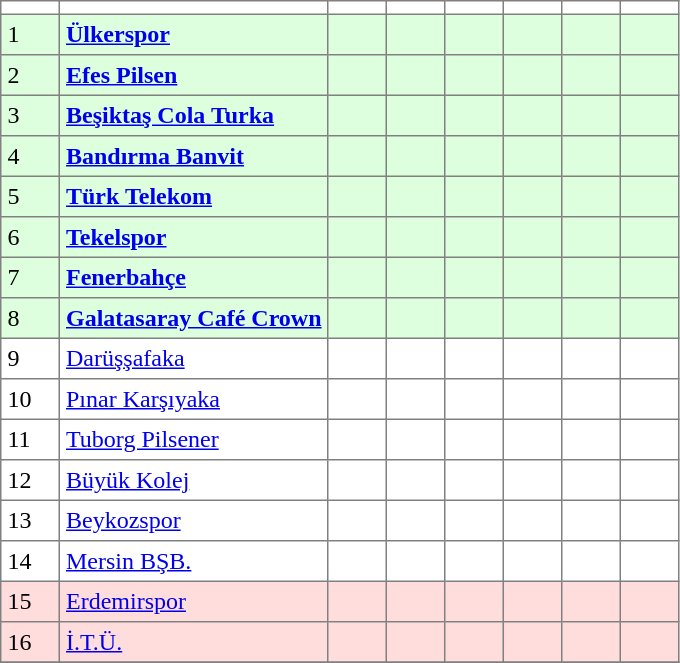<table class="toccolours" border="1" cellpadding="4" cellspacing="0" style="border-collapse: collapse; margin:0;">
<tr bgcolor=>
<th width=30></th>
<th></th>
<th width=30></th>
<th width=30></th>
<th width=30></th>
<th width=30></th>
<th width=30></th>
<th width=30></th>
</tr>
<tr bgcolor=#dfd>
<td>1</td>
<td><strong><a href='#'>Ülkerspor</a></strong></td>
<td></td>
<td></td>
<td></td>
<td></td>
<td></td>
<td></td>
</tr>
<tr bgcolor=#dfd>
<td>2</td>
<td><strong><a href='#'>Efes Pilsen</a></strong></td>
<td></td>
<td></td>
<td></td>
<td></td>
<td></td>
<td></td>
</tr>
<tr bgcolor=#dfd>
<td>3</td>
<td><strong><a href='#'>Beşiktaş Cola Turka</a></strong></td>
<td></td>
<td></td>
<td></td>
<td></td>
<td></td>
<td></td>
</tr>
<tr bgcolor=#dfd>
<td>4</td>
<td><strong><a href='#'>Bandırma Banvit</a></strong></td>
<td></td>
<td></td>
<td></td>
<td></td>
<td></td>
<td></td>
</tr>
<tr bgcolor=#dfd>
<td>5</td>
<td><strong><a href='#'>Türk Telekom</a></strong></td>
<td></td>
<td></td>
<td></td>
<td></td>
<td></td>
<td></td>
</tr>
<tr bgcolor=#dfd>
<td>6</td>
<td><strong><a href='#'>Tekelspor</a></strong></td>
<td></td>
<td></td>
<td></td>
<td></td>
<td></td>
<td></td>
</tr>
<tr bgcolor=#dfd>
<td>7</td>
<td><strong><a href='#'>Fenerbahçe</a></strong></td>
<td></td>
<td></td>
<td></td>
<td></td>
<td></td>
<td></td>
</tr>
<tr bgcolor=#dfd>
<td>8</td>
<td><strong><a href='#'>Galatasaray Café Crown</a></strong></td>
<td></td>
<td></td>
<td></td>
<td></td>
<td></td>
<td></td>
</tr>
<tr bgcolor=>
<td>9</td>
<td><a href='#'>Darüşşafaka</a></td>
<td></td>
<td></td>
<td></td>
<td></td>
<td></td>
<td></td>
</tr>
<tr bgcolor=>
<td>10</td>
<td><a href='#'>Pınar Karşıyaka</a></td>
<td></td>
<td></td>
<td></td>
<td></td>
<td></td>
<td></td>
</tr>
<tr bgcolor=>
<td>11</td>
<td><a href='#'>Tuborg Pilsener</a></td>
<td></td>
<td></td>
<td></td>
<td></td>
<td></td>
<td></td>
</tr>
<tr bgcolor=>
<td>12</td>
<td><a href='#'>Büyük Kolej</a></td>
<td></td>
<td></td>
<td></td>
<td></td>
<td></td>
<td></td>
</tr>
<tr bgcolor=>
<td>13</td>
<td><a href='#'>Beykozspor</a></td>
<td></td>
<td></td>
<td></td>
<td></td>
<td></td>
<td></td>
</tr>
<tr bgcolor=>
<td>14</td>
<td><a href='#'>Mersin BŞB.</a></td>
<td></td>
<td></td>
<td></td>
<td></td>
<td></td>
<td></td>
</tr>
<tr bgcolor=#fdd>
<td>15</td>
<td><a href='#'>Erdemirspor</a></td>
<td></td>
<td></td>
<td></td>
<td></td>
<td></td>
<td></td>
</tr>
<tr bgcolor=#fdd>
<td>16</td>
<td><a href='#'>İ.T.Ü.</a></td>
<td></td>
<td></td>
<td></td>
<td></td>
<td></td>
<td></td>
</tr>
<tr>
</tr>
</table>
